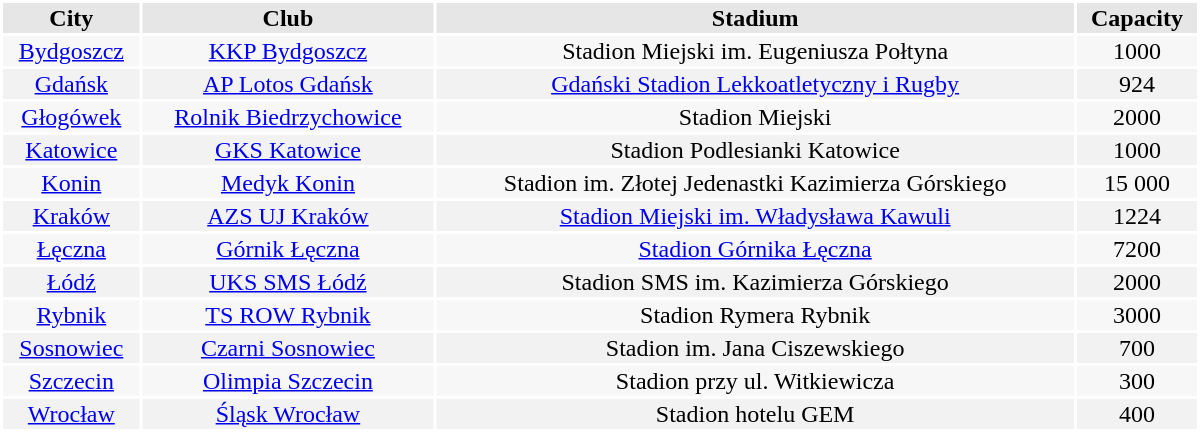<table class="toccolours" style="margin: 0;background:#ffffff; text-align:center;width: 800px">
<tr style="background:#e6e6e6">
<td><strong>City</strong></td>
<td><strong>Club</strong></td>
<td><strong>Stadium</strong></td>
<td><strong>Capacity</strong></td>
</tr>
<tr style="background:#f7f7f7; color:black;">
<td><a href='#'>Bydgoszcz</a></td>
<td><a href='#'>KKP Bydgoszcz</a></td>
<td>Stadion Miejski im. Eugeniusza Połtyna</td>
<td>1000</td>
</tr>
<tr style="background:#f2f2f2; color:black;">
<td><a href='#'>Gdańsk</a></td>
<td><a href='#'>AP Lotos Gdańsk</a></td>
<td><a href='#'>Gdański Stadion Lekkoatletyczny i Rugby</a></td>
<td>924</td>
</tr>
<tr style="background:#f7f7f7; color:black;">
<td><a href='#'>Głogówek</a></td>
<td><a href='#'>Rolnik Biedrzychowice</a></td>
<td>Stadion Miejski</td>
<td>2000</td>
</tr>
<tr style="background:#f2f2f2; color:black;">
<td><a href='#'>Katowice</a></td>
<td><a href='#'>GKS Katowice</a></td>
<td>Stadion Podlesianki Katowice</td>
<td>1000</td>
</tr>
<tr style="background:#f7f7f7; color:black;">
<td><a href='#'>Konin</a></td>
<td><a href='#'>Medyk Konin</a></td>
<td>Stadion im. Złotej Jedenastki Kazimierza Górskiego</td>
<td>15 000</td>
</tr>
<tr style="background:#f2f2f2; color:black;">
<td><a href='#'>Kraków</a></td>
<td><a href='#'>AZS UJ Kraków</a></td>
<td><a href='#'>Stadion Miejski im. Władysława Kawuli</a></td>
<td>1224</td>
</tr>
<tr style="background:#f7f7f7; color:black;">
<td><a href='#'>Łęczna</a></td>
<td><a href='#'>Górnik Łęczna</a></td>
<td><a href='#'>Stadion Górnika Łęczna</a></td>
<td>7200</td>
</tr>
<tr style="background:#f2f2f2; color:black;">
<td><a href='#'>Łódź</a></td>
<td><a href='#'>UKS SMS Łódź</a></td>
<td>Stadion SMS im. Kazimierza Górskiego</td>
<td>2000</td>
</tr>
<tr style="background:#f7f7f7; color:black;">
<td><a href='#'>Rybnik</a></td>
<td><a href='#'>TS ROW Rybnik</a></td>
<td>Stadion Rymera Rybnik</td>
<td>3000</td>
</tr>
<tr style="background:#f2f2f2; color:black;">
<td><a href='#'>Sosnowiec</a></td>
<td><a href='#'>Czarni Sosnowiec</a></td>
<td>Stadion im. Jana Ciszewskiego</td>
<td>700</td>
</tr>
<tr style="background:#f7f7f7; color:black;">
<td><a href='#'>Szczecin</a></td>
<td><a href='#'>Olimpia Szczecin</a></td>
<td>Stadion przy ul. Witkiewicza</td>
<td>300</td>
</tr>
<tr style="background:#f2f2f2; color:black;">
<td><a href='#'>Wrocław</a></td>
<td><a href='#'>Śląsk Wrocław</a></td>
<td>Stadion hotelu GEM</td>
<td>400</td>
</tr>
</table>
